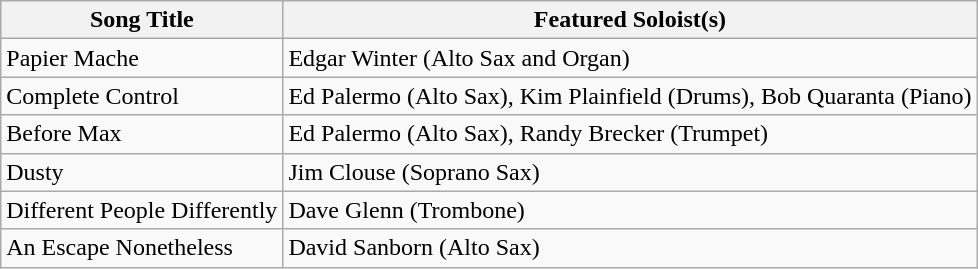<table class = "wikitable" border = "1">
<tr>
<th>Song Title</th>
<th>Featured Soloist(s)</th>
</tr>
<tr>
<td>Papier Mache</td>
<td>Edgar Winter (Alto Sax and Organ)</td>
</tr>
<tr>
<td>Complete Control</td>
<td>Ed Palermo (Alto Sax), Kim Plainfield (Drums), Bob Quaranta (Piano)</td>
</tr>
<tr>
<td>Before Max</td>
<td>Ed Palermo (Alto Sax), Randy Brecker (Trumpet)</td>
</tr>
<tr>
<td>Dusty</td>
<td>Jim Clouse (Soprano Sax)</td>
</tr>
<tr>
<td>Different People Differently</td>
<td>Dave Glenn (Trombone)</td>
</tr>
<tr>
<td>An Escape Nonetheless</td>
<td>David Sanborn (Alto Sax)</td>
</tr>
</table>
